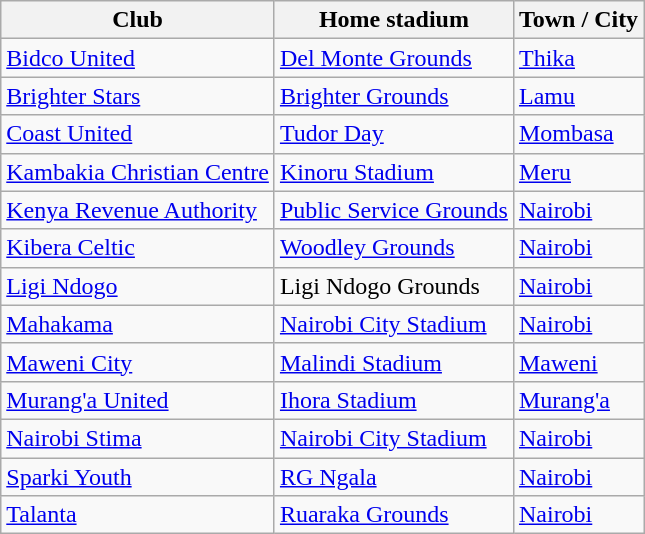<table class="wikitable sortable">
<tr>
<th>Club</th>
<th>Home stadium</th>
<th>Town / City</th>
</tr>
<tr>
<td><a href='#'>Bidco United</a></td>
<td><a href='#'>Del Monte Grounds</a></td>
<td><a href='#'>Thika</a></td>
</tr>
<tr>
<td><a href='#'>Brighter Stars</a></td>
<td><a href='#'>Brighter Grounds</a></td>
<td><a href='#'>Lamu</a></td>
</tr>
<tr>
<td><a href='#'>Coast United</a></td>
<td><a href='#'>Tudor Day</a></td>
<td><a href='#'>Mombasa</a></td>
</tr>
<tr>
<td><a href='#'>Kambakia Christian Centre</a></td>
<td><a href='#'>Kinoru Stadium</a></td>
<td><a href='#'>Meru</a></td>
</tr>
<tr>
<td><a href='#'>Kenya Revenue Authority</a></td>
<td><a href='#'>Public Service Grounds</a></td>
<td><a href='#'>Nairobi</a></td>
</tr>
<tr>
<td><a href='#'>Kibera Celtic</a></td>
<td><a href='#'>Woodley Grounds</a></td>
<td><a href='#'>Nairobi</a></td>
</tr>
<tr>
<td><a href='#'>Ligi Ndogo</a></td>
<td>Ligi Ndogo Grounds</td>
<td><a href='#'>Nairobi</a></td>
</tr>
<tr>
<td><a href='#'>Mahakama</a></td>
<td><a href='#'>Nairobi City Stadium</a></td>
<td><a href='#'>Nairobi</a></td>
</tr>
<tr>
<td><a href='#'>Maweni City</a></td>
<td><a href='#'>Malindi Stadium</a></td>
<td><a href='#'>Maweni</a></td>
</tr>
<tr>
<td><a href='#'>Murang'a United</a></td>
<td><a href='#'>Ihora Stadium</a></td>
<td><a href='#'>Murang'a</a></td>
</tr>
<tr>
<td><a href='#'>Nairobi Stima</a></td>
<td><a href='#'>Nairobi City Stadium</a></td>
<td><a href='#'>Nairobi</a></td>
</tr>
<tr>
<td><a href='#'>Sparki Youth</a></td>
<td><a href='#'>RG Ngala</a></td>
<td><a href='#'>Nairobi</a></td>
</tr>
<tr>
<td><a href='#'>Talanta</a></td>
<td><a href='#'>Ruaraka Grounds</a></td>
<td><a href='#'>Nairobi</a></td>
</tr>
</table>
